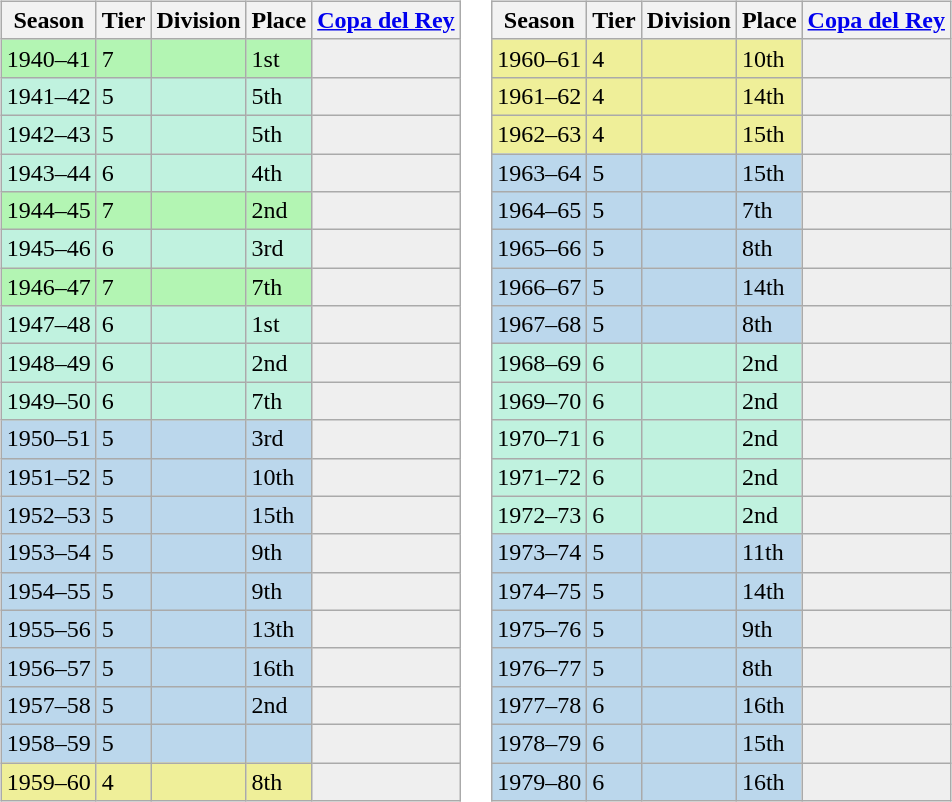<table>
<tr>
<td valign="top" width=0%><br><table class="wikitable">
<tr style="background:#f0f6fa;">
<th>Season</th>
<th>Tier</th>
<th>Division</th>
<th>Place</th>
<th><a href='#'>Copa del Rey</a></th>
</tr>
<tr>
<td style="background:#B3F5B3;">1940–41</td>
<td style="background:#B3F5B3;">7</td>
<td style="background:#B3F5B3;"></td>
<td style="background:#B3F5B3;">1st</td>
<th style="background:#efefef;"></th>
</tr>
<tr>
<td style="background:#C0F2DF;">1941–42</td>
<td style="background:#C0F2DF;">5</td>
<td style="background:#C0F2DF;"></td>
<td style="background:#C0F2DF;">5th</td>
<th style="background:#efefef;"></th>
</tr>
<tr>
<td style="background:#C0F2DF;">1942–43</td>
<td style="background:#C0F2DF;">5</td>
<td style="background:#C0F2DF;"></td>
<td style="background:#C0F2DF;">5th</td>
<th style="background:#efefef;"></th>
</tr>
<tr>
<td style="background:#C0F2DF;">1943–44</td>
<td style="background:#C0F2DF;">6</td>
<td style="background:#C0F2DF;"></td>
<td style="background:#C0F2DF;">4th</td>
<th style="background:#efefef;"></th>
</tr>
<tr>
<td style="background:#B3F5B3;">1944–45</td>
<td style="background:#B3F5B3;">7</td>
<td style="background:#B3F5B3;"></td>
<td style="background:#B3F5B3;">2nd</td>
<th style="background:#efefef;"></th>
</tr>
<tr>
<td style="background:#C0F2DF;">1945–46</td>
<td style="background:#C0F2DF;">6</td>
<td style="background:#C0F2DF;"></td>
<td style="background:#C0F2DF;">3rd</td>
<th style="background:#efefef;"></th>
</tr>
<tr>
<td style="background:#B3F5B3;">1946–47</td>
<td style="background:#B3F5B3;">7</td>
<td style="background:#B3F5B3;"></td>
<td style="background:#B3F5B3;">7th</td>
<th style="background:#efefef;"></th>
</tr>
<tr>
<td style="background:#C0F2DF;">1947–48</td>
<td style="background:#C0F2DF;">6</td>
<td style="background:#C0F2DF;"></td>
<td style="background:#C0F2DF;">1st</td>
<th style="background:#efefef;"></th>
</tr>
<tr>
<td style="background:#C0F2DF;">1948–49</td>
<td style="background:#C0F2DF;">6</td>
<td style="background:#C0F2DF;"></td>
<td style="background:#C0F2DF;">2nd</td>
<th style="background:#efefef;"></th>
</tr>
<tr>
<td style="background:#C0F2DF;">1949–50</td>
<td style="background:#C0F2DF;">6</td>
<td style="background:#C0F2DF;"></td>
<td style="background:#C0F2DF;">7th</td>
<th style="background:#efefef;"></th>
</tr>
<tr>
<td style="background:#BBD7EC;">1950–51</td>
<td style="background:#BBD7EC;">5</td>
<td style="background:#BBD7EC;"></td>
<td style="background:#BBD7EC;">3rd</td>
<th style="background:#efefef;"></th>
</tr>
<tr>
<td style="background:#BBD7EC;">1951–52</td>
<td style="background:#BBD7EC;">5</td>
<td style="background:#BBD7EC;"></td>
<td style="background:#BBD7EC;">10th</td>
<th style="background:#efefef;"></th>
</tr>
<tr>
<td style="background:#BBD7EC;">1952–53</td>
<td style="background:#BBD7EC;">5</td>
<td style="background:#BBD7EC;"></td>
<td style="background:#BBD7EC;">15th</td>
<th style="background:#efefef;"></th>
</tr>
<tr>
<td style="background:#BBD7EC;">1953–54</td>
<td style="background:#BBD7EC;">5</td>
<td style="background:#BBD7EC;"></td>
<td style="background:#BBD7EC;">9th</td>
<th style="background:#efefef;"></th>
</tr>
<tr>
<td style="background:#BBD7EC;">1954–55</td>
<td style="background:#BBD7EC;">5</td>
<td style="background:#BBD7EC;"></td>
<td style="background:#BBD7EC;">9th</td>
<th style="background:#efefef;"></th>
</tr>
<tr>
<td style="background:#BBD7EC;">1955–56</td>
<td style="background:#BBD7EC;">5</td>
<td style="background:#BBD7EC;"></td>
<td style="background:#BBD7EC;">13th</td>
<th style="background:#efefef;"></th>
</tr>
<tr>
<td style="background:#BBD7EC;">1956–57</td>
<td style="background:#BBD7EC;">5</td>
<td style="background:#BBD7EC;"></td>
<td style="background:#BBD7EC;">16th</td>
<th style="background:#efefef;"></th>
</tr>
<tr>
<td style="background:#BBD7EC;">1957–58</td>
<td style="background:#BBD7EC;">5</td>
<td style="background:#BBD7EC;"></td>
<td style="background:#BBD7EC;">2nd</td>
<th style="background:#efefef;"></th>
</tr>
<tr>
<td style="background:#BBD7EC;">1958–59</td>
<td style="background:#BBD7EC;">5</td>
<td style="background:#BBD7EC;"></td>
<td style="background:#BBD7EC;"></td>
<th style="background:#efefef;"></th>
</tr>
<tr>
<td style="background:#EFEF99;">1959–60</td>
<td style="background:#EFEF99;">4</td>
<td style="background:#EFEF99;"></td>
<td style="background:#EFEF99;">8th</td>
<th style="background:#efefef;"></th>
</tr>
</table>
</td>
<td valign="top" width=0%><br><table class="wikitable">
<tr style="background:#f0f6fa;">
<th>Season</th>
<th>Tier</th>
<th>Division</th>
<th>Place</th>
<th><a href='#'>Copa del Rey</a></th>
</tr>
<tr>
<td style="background:#EFEF99;">1960–61</td>
<td style="background:#EFEF99;">4</td>
<td style="background:#EFEF99;"></td>
<td style="background:#EFEF99;">10th</td>
<th style="background:#efefef;"></th>
</tr>
<tr>
<td style="background:#EFEF99;">1961–62</td>
<td style="background:#EFEF99;">4</td>
<td style="background:#EFEF99;"></td>
<td style="background:#EFEF99;">14th</td>
<th style="background:#efefef;"></th>
</tr>
<tr>
<td style="background:#EFEF99;">1962–63</td>
<td style="background:#EFEF99;">4</td>
<td style="background:#EFEF99;"></td>
<td style="background:#EFEF99;">15th</td>
<th style="background:#efefef;"></th>
</tr>
<tr>
<td style="background:#BBD7EC;">1963–64</td>
<td style="background:#BBD7EC;">5</td>
<td style="background:#BBD7EC;"></td>
<td style="background:#BBD7EC;">15th</td>
<th style="background:#efefef;"></th>
</tr>
<tr>
<td style="background:#BBD7EC;">1964–65</td>
<td style="background:#BBD7EC;">5</td>
<td style="background:#BBD7EC;"></td>
<td style="background:#BBD7EC;">7th</td>
<th style="background:#efefef;"></th>
</tr>
<tr>
<td style="background:#BBD7EC;">1965–66</td>
<td style="background:#BBD7EC;">5</td>
<td style="background:#BBD7EC;"></td>
<td style="background:#BBD7EC;">8th</td>
<th style="background:#efefef;"></th>
</tr>
<tr>
<td style="background:#BBD7EC;">1966–67</td>
<td style="background:#BBD7EC;">5</td>
<td style="background:#BBD7EC;"></td>
<td style="background:#BBD7EC;">14th</td>
<th style="background:#efefef;"></th>
</tr>
<tr>
<td style="background:#BBD7EC;">1967–68</td>
<td style="background:#BBD7EC;">5</td>
<td style="background:#BBD7EC;"></td>
<td style="background:#BBD7EC;">8th</td>
<th style="background:#efefef;"></th>
</tr>
<tr>
<td style="background:#C0F2DF;">1968–69</td>
<td style="background:#C0F2DF;">6</td>
<td style="background:#C0F2DF;"></td>
<td style="background:#C0F2DF;">2nd</td>
<th style="background:#efefef;"></th>
</tr>
<tr>
<td style="background:#C0F2DF;">1969–70</td>
<td style="background:#C0F2DF;">6</td>
<td style="background:#C0F2DF;"></td>
<td style="background:#C0F2DF;">2nd</td>
<th style="background:#efefef;"></th>
</tr>
<tr>
<td style="background:#C0F2DF;">1970–71</td>
<td style="background:#C0F2DF;">6</td>
<td style="background:#C0F2DF;"></td>
<td style="background:#C0F2DF;">2nd</td>
<th style="background:#efefef;"></th>
</tr>
<tr>
<td style="background:#C0F2DF;">1971–72</td>
<td style="background:#C0F2DF;">6</td>
<td style="background:#C0F2DF;"></td>
<td style="background:#C0F2DF;">2nd</td>
<th style="background:#efefef;"></th>
</tr>
<tr>
<td style="background:#C0F2DF;">1972–73</td>
<td style="background:#C0F2DF;">6</td>
<td style="background:#C0F2DF;"></td>
<td style="background:#C0F2DF;">2nd</td>
<th style="background:#efefef;"></th>
</tr>
<tr>
<td style="background:#BBD7EC;">1973–74</td>
<td style="background:#BBD7EC;">5</td>
<td style="background:#BBD7EC;"></td>
<td style="background:#BBD7EC;">11th</td>
<th style="background:#efefef;"></th>
</tr>
<tr>
<td style="background:#BBD7EC;">1974–75</td>
<td style="background:#BBD7EC;">5</td>
<td style="background:#BBD7EC;"></td>
<td style="background:#BBD7EC;">14th</td>
<th style="background:#efefef;"></th>
</tr>
<tr>
<td style="background:#BBD7EC;">1975–76</td>
<td style="background:#BBD7EC;">5</td>
<td style="background:#BBD7EC;"></td>
<td style="background:#BBD7EC;">9th</td>
<th style="background:#efefef;"></th>
</tr>
<tr>
<td style="background:#BBD7EC;">1976–77</td>
<td style="background:#BBD7EC;">5</td>
<td style="background:#BBD7EC;"></td>
<td style="background:#BBD7EC;">8th</td>
<th style="background:#efefef;"></th>
</tr>
<tr>
<td style="background:#BBD7EC;">1977–78</td>
<td style="background:#BBD7EC;">6</td>
<td style="background:#BBD7EC;"></td>
<td style="background:#BBD7EC;">16th</td>
<th style="background:#efefef;"></th>
</tr>
<tr>
<td style="background:#BBD7EC;">1978–79</td>
<td style="background:#BBD7EC;">6</td>
<td style="background:#BBD7EC;"></td>
<td style="background:#BBD7EC;">15th</td>
<th style="background:#efefef;"></th>
</tr>
<tr>
<td style="background:#BBD7EC;">1979–80</td>
<td style="background:#BBD7EC;">6</td>
<td style="background:#BBD7EC;"></td>
<td style="background:#BBD7EC;">16th</td>
<th style="background:#efefef;"></th>
</tr>
</table>
</td>
</tr>
</table>
